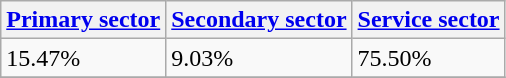<table class="wikitable" border="1">
<tr>
<th><a href='#'>Primary sector</a></th>
<th><a href='#'>Secondary sector</a></th>
<th><a href='#'>Service sector</a></th>
</tr>
<tr>
<td>15.47%</td>
<td>9.03%</td>
<td>75.50%</td>
</tr>
<tr>
</tr>
</table>
